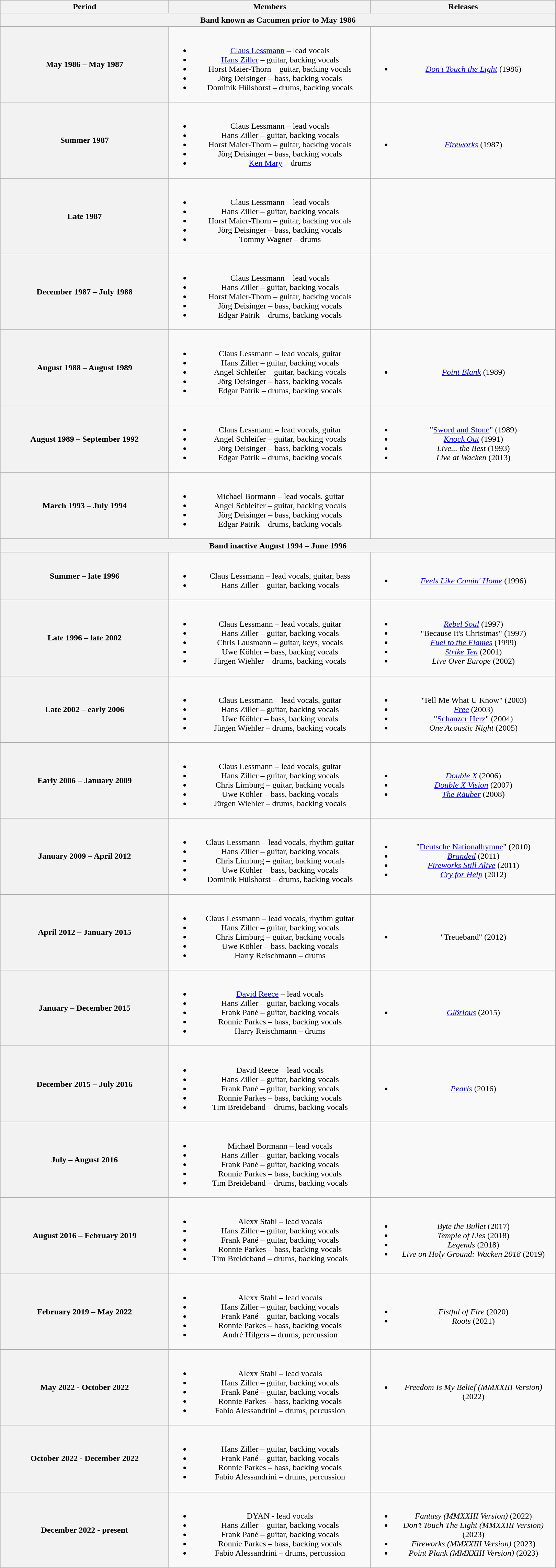<table class="wikitable plainrowheaders" style="text-align:center;">
<tr>
<th scope="col" style="width:20em;">Period</th>
<th scope="col" style="width:24em;">Members</th>
<th scope="col" style="width:22em;">Releases</th>
</tr>
<tr>
<th scope="col" colspan="3">Band known as Cacumen prior to May 1986</th>
</tr>
<tr>
<th scope="col">May 1986 – May 1987</th>
<td><br><ul><li><a href='#'>Claus Lessmann</a> – lead vocals</li><li><a href='#'>Hans Ziller</a> – guitar, backing vocals</li><li>Horst Maier-Thorn – guitar, backing vocals</li><li>Jörg Deisinger – bass, backing vocals</li><li>Dominik Hülshorst – drums, backing vocals</li></ul></td>
<td><br><ul><li><em><a href='#'>Don't Touch the Light</a></em> (1986)</li></ul></td>
</tr>
<tr>
<th scope="col">Summer 1987</th>
<td><br><ul><li>Claus Lessmann – lead vocals</li><li>Hans Ziller – guitar, backing vocals</li><li>Horst Maier-Thorn – guitar, backing vocals</li><li>Jörg Deisinger – bass, backing vocals</li><li><a href='#'>Ken Mary</a> – drums </li></ul></td>
<td><br><ul><li><em><a href='#'>Fireworks</a></em> (1987)</li></ul></td>
</tr>
<tr>
<th scope="col">Late 1987</th>
<td><br><ul><li>Claus Lessmann – lead vocals</li><li>Hans Ziller – guitar, backing vocals</li><li>Horst Maier-Thorn – guitar, backing vocals</li><li>Jörg Deisinger – bass, backing vocals</li><li>Tommy Wagner – drums </li></ul></td>
<td></td>
</tr>
<tr>
<th scope="col">December 1987 – July 1988</th>
<td><br><ul><li>Claus Lessmann – lead vocals</li><li>Hans Ziller – guitar, backing vocals</li><li>Horst Maier-Thorn – guitar, backing vocals</li><li>Jörg Deisinger – bass, backing vocals</li><li>Edgar Patrik – drums, backing vocals</li></ul></td>
<td></td>
</tr>
<tr>
<th scope="col">August 1988 – August 1989</th>
<td><br><ul><li>Claus Lessmann – lead vocals, guitar</li><li>Hans Ziller – guitar, backing vocals</li><li>Angel Schleifer – guitar, backing vocals</li><li>Jörg Deisinger – bass, backing vocals</li><li>Edgar Patrik – drums, backing vocals</li></ul></td>
<td><br><ul><li><em><a href='#'>Point Blank</a></em> (1989)</li></ul></td>
</tr>
<tr>
<th scope="col">August 1989 – September 1992</th>
<td><br><ul><li>Claus Lessmann – lead vocals, guitar</li><li>Angel Schleifer – guitar, backing vocals</li><li>Jörg Deisinger – bass, backing vocals</li><li>Edgar Patrik – drums, backing vocals</li></ul></td>
<td><br><ul><li>"<a href='#'>Sword and Stone</a>" (1989)</li><li><em><a href='#'>Knock Out</a></em> (1991)</li><li><em>Live... the Best</em> (1993)</li><li><em>Live at Wacken</em> (2013)</li></ul></td>
</tr>
<tr>
<th scope="col">March 1993 – July 1994</th>
<td><br><ul><li>Michael Bormann – lead vocals, guitar</li><li>Angel Schleifer – guitar, backing vocals</li><li>Jörg Deisinger – bass, backing vocals</li><li>Edgar Patrik – drums, backing vocals</li></ul></td>
<td></td>
</tr>
<tr>
<th scope="col" colspan="3">Band inactive August 1994 – June 1996</th>
</tr>
<tr>
<th scope="col">Summer – late 1996</th>
<td><br><ul><li>Claus Lessmann – lead vocals, guitar, bass</li><li>Hans Ziller – guitar, backing vocals</li></ul></td>
<td><br><ul><li><em><a href='#'>Feels Like Comin' Home</a></em> (1996)</li></ul></td>
</tr>
<tr>
<th scope="col">Late 1996 – late 2002</th>
<td><br><ul><li>Claus Lessmann – lead vocals, guitar</li><li>Hans Ziller – guitar, backing vocals</li><li>Chris Lausmann – guitar, keys, vocals</li><li>Uwe Köhler – bass, backing vocals</li><li>Jürgen Wiehler – drums, backing vocals</li></ul></td>
<td><br><ul><li><em><a href='#'>Rebel Soul</a></em> (1997)</li><li>"Because It's Christmas" (1997)</li><li><em><a href='#'>Fuel to the Flames</a></em> (1999)</li><li><em><a href='#'>Strike Ten</a></em> (2001)</li><li><em>Live Over Europe</em> (2002)</li></ul></td>
</tr>
<tr>
<th scope="col">Late 2002 – early 2006</th>
<td><br><ul><li>Claus Lessmann – lead vocals, guitar</li><li>Hans Ziller – guitar, backing vocals</li><li>Uwe Köhler – bass, backing vocals</li><li>Jürgen Wiehler – drums, backing vocals</li></ul></td>
<td><br><ul><li>"Tell Me What U Know" (2003)</li><li><em><a href='#'>Free</a></em> (2003)</li><li>"<a href='#'>Schanzer Herz</a>" (2004)</li><li><em>One Acoustic Night</em> (2005)</li></ul></td>
</tr>
<tr>
<th scope="col">Early 2006 – January 2009</th>
<td><br><ul><li>Claus Lessmann – lead vocals, guitar</li><li>Hans Ziller – guitar, backing vocals</li><li>Chris Limburg – guitar, backing vocals</li><li>Uwe Köhler – bass, backing vocals</li><li>Jürgen Wiehler – drums, backing vocals</li></ul></td>
<td><br><ul><li><em><a href='#'>Double X</a></em> (2006)</li><li><em><a href='#'>Double X Vision</a></em> (2007)</li><li><em><a href='#'>The Räuber</a></em> (2008)</li></ul></td>
</tr>
<tr>
<th scope="col">January 2009 – April 2012</th>
<td><br><ul><li>Claus Lessmann – lead vocals, rhythm guitar</li><li>Hans Ziller – guitar, backing vocals</li><li>Chris Limburg – guitar, backing vocals</li><li>Uwe Köhler – bass, backing vocals</li><li>Dominik Hülshorst – drums, backing vocals</li></ul></td>
<td><br><ul><li>"<a href='#'>Deutsche Nationalhymne</a>" (2010)</li><li><em><a href='#'>Branded</a></em> (2011)</li><li><em><a href='#'>Fireworks Still Alive</a></em> (2011)</li><li><em><a href='#'>Cry for Help</a></em> (2012)</li></ul></td>
</tr>
<tr>
<th scope="col">April 2012 – January 2015</th>
<td><br><ul><li>Claus Lessmann – lead vocals, rhythm guitar</li><li>Hans Ziller – guitar, backing vocals</li><li>Chris Limburg – guitar, backing vocals</li><li>Uwe Köhler – bass, backing vocals</li><li>Harry Reischmann – drums</li></ul></td>
<td><br><ul><li>"Treueband" (2012)</li></ul></td>
</tr>
<tr>
<th scope="col">January – December 2015</th>
<td><br><ul><li><a href='#'>David Reece</a> – lead vocals</li><li>Hans Ziller – guitar, backing vocals</li><li>Frank Pané – guitar, backing vocals</li><li>Ronnie Parkes – bass, backing vocals</li><li>Harry Reischmann – drums</li></ul></td>
<td><br><ul><li><em><a href='#'>Glörious</a></em> (2015)</li></ul></td>
</tr>
<tr>
<th scope="col">December 2015 – July 2016</th>
<td><br><ul><li>David Reece – lead vocals</li><li>Hans Ziller – guitar, backing vocals</li><li>Frank Pané – guitar, backing vocals</li><li>Ronnie Parkes – bass, backing vocals</li><li>Tim Breideband – drums, backing vocals</li></ul></td>
<td><br><ul><li><em><a href='#'>Pearls</a></em> (2016)</li></ul></td>
</tr>
<tr>
<th scope="col">July – August 2016</th>
<td><br><ul><li>Michael Bormann – lead vocals</li><li>Hans Ziller – guitar, backing vocals</li><li>Frank Pané – guitar, backing vocals</li><li>Ronnie Parkes – bass, backing vocals</li><li>Tim Breideband – drums, backing vocals</li></ul></td>
<td></td>
</tr>
<tr>
<th scope="col">August 2016 – February 2019</th>
<td><br><ul><li>Alexx Stahl – lead vocals</li><li>Hans Ziller – guitar, backing vocals</li><li>Frank Pané – guitar, backing vocals</li><li>Ronnie Parkes – bass, backing vocals</li><li>Tim Breideband – drums, backing vocals</li></ul></td>
<td><br><ul><li><em>Byte the Bullet</em> (2017)</li><li><em>Temple of Lies</em> (2018)</li><li><em>Legends</em> (2018)</li><li><em>Live on Holy Ground: Wacken 2018</em> (2019)</li></ul></td>
</tr>
<tr>
<th scope="col">February 2019 – May 2022</th>
<td><br><ul><li>Alexx Stahl – lead vocals</li><li>Hans Ziller – guitar, backing vocals</li><li>Frank Pané – guitar, backing vocals</li><li>Ronnie Parkes – bass, backing vocals</li><li>André Hilgers – drums, percussion</li></ul></td>
<td><br><ul><li><em>Fistful of Fire</em> (2020)</li><li><em>Roots</em> (2021)</li></ul></td>
</tr>
<tr>
<th scope="col">May 2022 - October 2022</th>
<td><br><ul><li>Alexx Stahl – lead vocals</li><li>Hans Ziller – guitar, backing vocals</li><li>Frank Pané – guitar, backing vocals</li><li>Ronnie Parkes – bass, backing vocals</li><li>Fabio Alessandrini – drums, percussion</li></ul></td>
<td><br><ul><li><em>Freedom Is My Belief (MMXXIII Version)</em> (2022)</li></ul></td>
</tr>
<tr>
<th scope="col">October 2022 - December 2022</th>
<td><br><ul><li>Hans Ziller – guitar, backing vocals</li><li>Frank Pané – guitar, backing vocals</li><li>Ronnie Parkes – bass, backing vocals</li><li>Fabio Alessandrini – drums, percussion</li></ul></td>
<td></td>
</tr>
<tr>
<th scope="col">December 2022 - present</th>
<td><br><ul><li>DYAN - lead vocals</li><li>Hans Ziller – guitar, backing vocals</li><li>Frank Pané – guitar, backing vocals</li><li>Ronnie Parkes – bass, backing vocals</li><li>Fabio Alessandrini – drums, percussion</li></ul></td>
<td><br><ul><li><em>Fantasy (MMXXIII Version)</em> (2022)</li><li><em>Don’t Touch The Light (MMXXIII Version)</em> (2023)</li><li><em>Fireworks (MMXXIII Version)</em> (2023)</li><li><em>Point Plank (MMXXIII Version)</em> (2023)</li></ul></td>
</tr>
</table>
